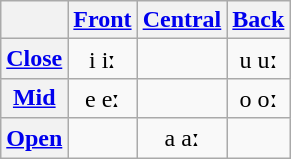<table class="wikitable" style="text-align:center">
<tr>
<th></th>
<th><a href='#'>Front</a></th>
<th><a href='#'>Central</a></th>
<th><a href='#'>Back</a></th>
</tr>
<tr align="center">
<th><a href='#'>Close</a></th>
<td>i iː</td>
<td></td>
<td>u uː</td>
</tr>
<tr>
<th><a href='#'>Mid</a></th>
<td>e eː</td>
<td></td>
<td>o oː</td>
</tr>
<tr align="center">
<th><a href='#'>Open</a></th>
<td></td>
<td>a aː</td>
<td></td>
</tr>
</table>
